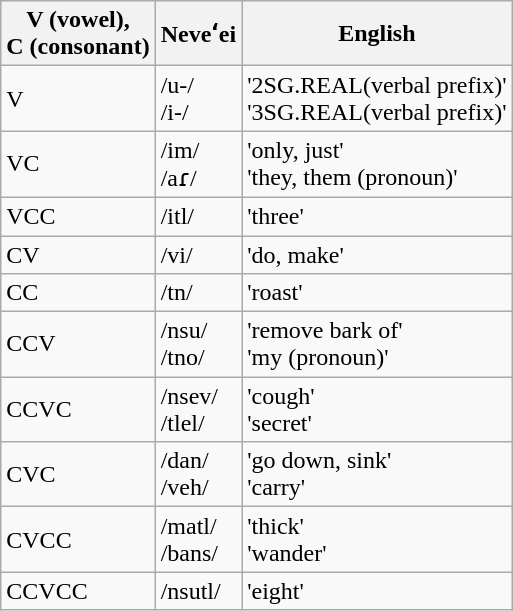<table class="wikitable">
<tr>
<th>V (vowel),<br>C (consonant)</th>
<th>Neveʻei</th>
<th>English</th>
</tr>
<tr>
<td>V</td>
<td>/u-/<br>/i-/</td>
<td>'2SG.REAL(verbal prefix)'<br>'3SG.REAL(verbal prefix)'</td>
</tr>
<tr>
<td>VC</td>
<td>/im/<br>/aɾ/</td>
<td>'only, just'<br>'they, them (pronoun)'</td>
</tr>
<tr>
<td>VCC</td>
<td>/itl/</td>
<td>'three'</td>
</tr>
<tr>
<td>CV</td>
<td>/vi/</td>
<td>'do, make'</td>
</tr>
<tr>
<td>CC</td>
<td>/tn/</td>
<td>'roast'</td>
</tr>
<tr>
<td>CCV</td>
<td>/nsu/<br>/tno/</td>
<td>'remove bark of'<br>'my (pronoun)'</td>
</tr>
<tr>
<td>CCVC</td>
<td>/nsev/<br>/tlel/</td>
<td>'cough'<br>'secret'</td>
</tr>
<tr>
<td>CVC</td>
<td>/dan/<br>/veh/</td>
<td>'go down, sink'<br>'carry'</td>
</tr>
<tr>
<td>CVCC</td>
<td>/matl/<br>/bans/</td>
<td>'thick'<br>'wander'</td>
</tr>
<tr>
<td>CCVCC</td>
<td>/nsutl/</td>
<td>'eight'</td>
</tr>
</table>
